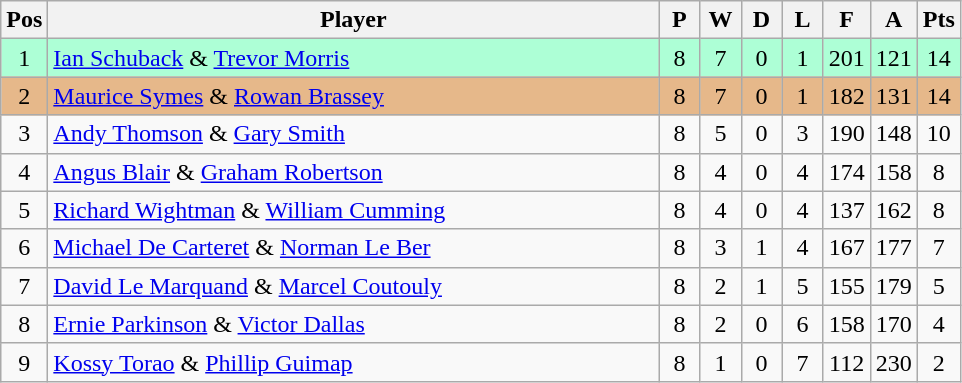<table class="wikitable" style="font-size: 100%">
<tr>
<th width=20>Pos</th>
<th width=400>Player</th>
<th width=20>P</th>
<th width=20>W</th>
<th width=20>D</th>
<th width=20>L</th>
<th width=20>F</th>
<th width=20>A</th>
<th width=20>Pts</th>
</tr>
<tr align=center style="background: #ADFFD6;">
<td>1</td>
<td align="left"> <a href='#'>Ian Schuback</a> & <a href='#'>Trevor Morris</a></td>
<td>8</td>
<td>7</td>
<td>0</td>
<td>1</td>
<td>201</td>
<td>121</td>
<td>14</td>
</tr>
<tr align=center style="background: #E6B88A;">
<td>2</td>
<td align="left"> <a href='#'>Maurice Symes</a> & <a href='#'>Rowan Brassey</a></td>
<td>8</td>
<td>7</td>
<td>0</td>
<td>1</td>
<td>182</td>
<td>131</td>
<td>14</td>
</tr>
<tr align=center>
<td>3</td>
<td align="left"> <a href='#'>Andy Thomson</a> & <a href='#'>Gary Smith</a></td>
<td>8</td>
<td>5</td>
<td>0</td>
<td>3</td>
<td>190</td>
<td>148</td>
<td>10</td>
</tr>
<tr align=center>
<td>4</td>
<td align="left"> <a href='#'>Angus Blair</a> & <a href='#'>Graham Robertson</a></td>
<td>8</td>
<td>4</td>
<td>0</td>
<td>4</td>
<td>174</td>
<td>158</td>
<td>8</td>
</tr>
<tr align=center>
<td>5</td>
<td align="left"> <a href='#'>Richard Wightman</a> & <a href='#'>William Cumming</a></td>
<td>8</td>
<td>4</td>
<td>0</td>
<td>4</td>
<td>137</td>
<td>162</td>
<td>8</td>
</tr>
<tr align=center>
<td>6</td>
<td align="left"> <a href='#'>Michael De Carteret</a> & <a href='#'>Norman Le Ber</a></td>
<td>8</td>
<td>3</td>
<td>1</td>
<td>4</td>
<td>167</td>
<td>177</td>
<td>7</td>
</tr>
<tr align=center>
<td>7</td>
<td align="left"> <a href='#'>David Le Marquand</a> & <a href='#'>Marcel Coutouly</a></td>
<td>8</td>
<td>2</td>
<td>1</td>
<td>5</td>
<td>155</td>
<td>179</td>
<td>5</td>
</tr>
<tr align=center>
<td>8</td>
<td align="left"> <a href='#'>Ernie Parkinson</a> & <a href='#'>Victor Dallas</a></td>
<td>8</td>
<td>2</td>
<td>0</td>
<td>6</td>
<td>158</td>
<td>170</td>
<td>4</td>
</tr>
<tr align=center>
<td>9</td>
<td align="left"> <a href='#'>Kossy Torao</a> & <a href='#'>Phillip Guimap</a></td>
<td>8</td>
<td>1</td>
<td>0</td>
<td>7</td>
<td>112</td>
<td>230</td>
<td>2</td>
</tr>
</table>
